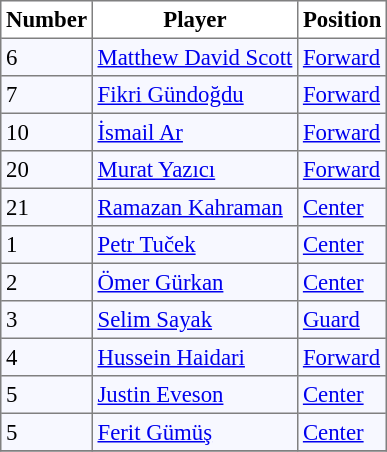<table bgcolor="#f7f8ff" cellpadding="3" cellspacing="0" border="1" style="font-size: 95%; border: gray solid 1px; border-collapse: collapse;">
<tr bgcolor="#FFFFFF">
<td align=center><strong>Number</strong></td>
<td align=center><strong>Player</strong></td>
<td align=center><strong>Position</strong></td>
</tr>
<tr>
<td>6</td>
<td> <a href='#'>Matthew David Scott</a></td>
<td><a href='#'>Forward</a></td>
</tr>
<tr>
<td>7</td>
<td> <a href='#'>Fikri Gündoğdu</a></td>
<td><a href='#'>Forward</a></td>
</tr>
<tr>
<td>10</td>
<td> <a href='#'>İsmail Ar</a></td>
<td><a href='#'>Forward</a></td>
</tr>
<tr>
<td>20</td>
<td> <a href='#'>Murat Yazıcı</a></td>
<td><a href='#'>Forward</a></td>
</tr>
<tr>
<td>21</td>
<td> <a href='#'>Ramazan Kahraman</a></td>
<td><a href='#'>Center</a></td>
</tr>
<tr>
<td>1</td>
<td> <a href='#'>Petr Tuček</a></td>
<td><a href='#'>Center</a></td>
</tr>
<tr>
<td>2</td>
<td> <a href='#'>Ömer Gürkan</a></td>
<td><a href='#'>Center</a></td>
</tr>
<tr>
<td>3</td>
<td> <a href='#'>Selim Sayak</a></td>
<td><a href='#'>Guard</a></td>
</tr>
<tr>
<td>4</td>
<td>  <a href='#'>Hussein Haidari</a></td>
<td><a href='#'>Forward</a></td>
</tr>
<tr>
<td>5</td>
<td> <a href='#'>Justin Eveson</a></td>
<td><a href='#'>Center</a></td>
</tr>
<tr>
<td>5</td>
<td> <a href='#'>Ferit Gümüş</a></td>
<td><a href='#'>Center</a></td>
</tr>
<tr>
</tr>
</table>
